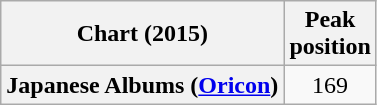<table class="wikitable plainrowheaders" style="text-align:center">
<tr>
<th scope="col">Chart (2015)</th>
<th scope="col">Peak<br> position</th>
</tr>
<tr>
<th scope="row">Japanese Albums (<a href='#'>Oricon</a>)</th>
<td>169</td>
</tr>
</table>
